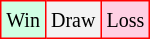<table class="wikitable">
<tr>
<td style="background-color: #d0ffe3; border:1px solid red;"><small>Win</small></td>
<td style="background-color: #f3f3f3; border:1px solid red;"><small>Draw</small></td>
<td style="background-color: #ffd0e3; border:1px solid red;"><small>Loss</small></td>
</tr>
</table>
